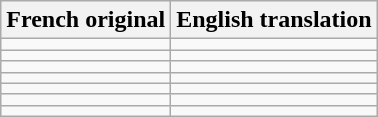<table class="wikitable">
<tr>
<th>French original</th>
<th>English translation</th>
</tr>
<tr style="white-space:nowrap;">
<td></td>
<td></td>
</tr>
<tr style="white-space:nowrap;">
<td></td>
<td></td>
</tr>
<tr style="white-space:nowrap;">
<td></td>
<td></td>
</tr>
<tr style="white-space:nowrap;">
<td></td>
<td></td>
</tr>
<tr style="white-space:nowrap;">
<td></td>
<td></td>
</tr>
<tr style="white-space:nowrap;">
<td></td>
<td></td>
</tr>
<tr style="white-space:nowrap;">
<td></td>
<td></td>
</tr>
</table>
